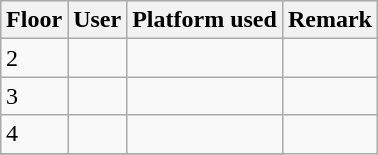<table class="wikitable" style="text-align; margin:0 auto">
<tr>
<th>Floor</th>
<th>User</th>
<th>Platform used</th>
<th>Remark</th>
</tr>
<tr>
<td>2</td>
<td></td>
<td></td>
<td></td>
</tr>
<tr>
<td>3</td>
<td></td>
<td></td>
<td></td>
</tr>
<tr>
<td>4</td>
<td></td>
<td></td>
</tr>
<tr>
</tr>
</table>
